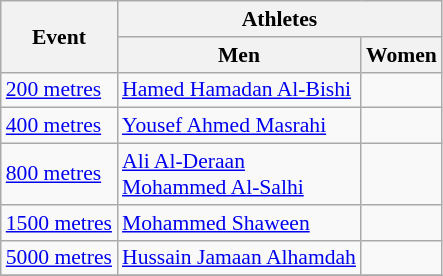<table class=wikitable style="font-size:90%">
<tr>
<th rowspan=2>Event</th>
<th colspan=2>Athletes</th>
</tr>
<tr>
<th>Men</th>
<th>Women</th>
</tr>
<tr>
<td><a href='#'>200 metres</a></td>
<td><a href='#'>Hamed Hamadan Al-Bishi</a></td>
<td></td>
</tr>
<tr>
<td><a href='#'>400 metres</a></td>
<td><a href='#'>Yousef Ahmed Masrahi</a></td>
<td></td>
</tr>
<tr>
<td><a href='#'>800 metres</a></td>
<td><a href='#'>Ali Al-Deraan</a> <br> <a href='#'>Mohammed Al-Salhi</a></td>
<td></td>
</tr>
<tr>
<td><a href='#'>1500 metres</a></td>
<td><a href='#'>Mohammed Shaween</a></td>
<td></td>
</tr>
<tr>
<td><a href='#'>5000 metres</a></td>
<td><a href='#'>Hussain Jamaan Alhamdah</a></td>
<td></td>
</tr>
<tr>
</tr>
</table>
